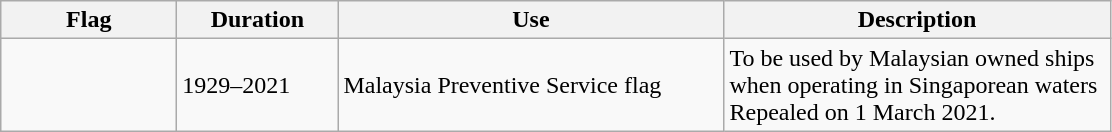<table class="wikitable">
<tr>
<th width="110">Flag</th>
<th width="100">Duration</th>
<th width="250">Use</th>
<th width="250">Description</th>
</tr>
<tr>
<td></td>
<td>1929–2021</td>
<td>Malaysia Preventive Service flag</td>
<td>To be used by Malaysian owned ships when operating in Singaporean waters <br> Repealed on 1 March 2021.</td>
</tr>
</table>
